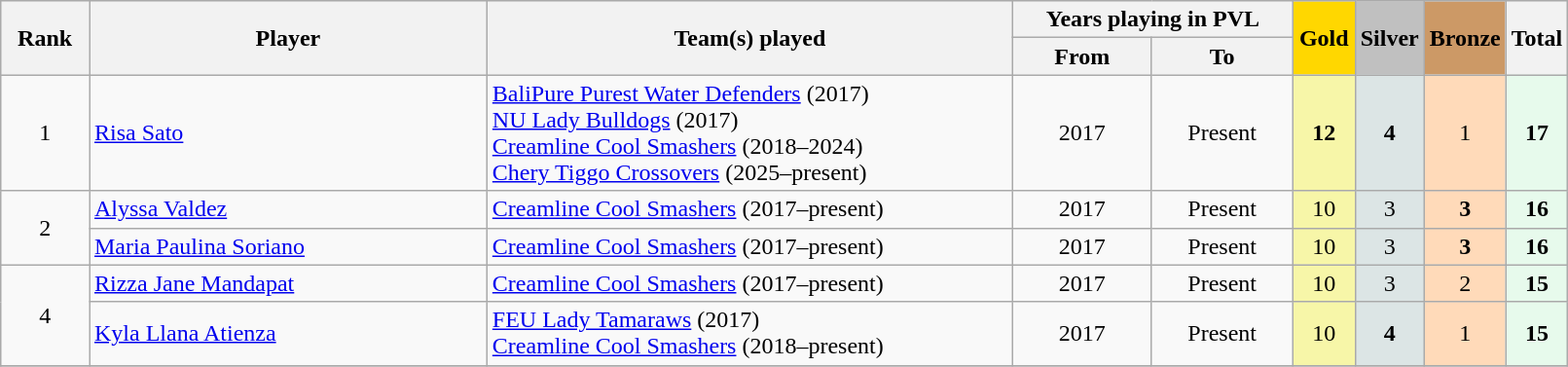<table class="wikitable plainrowheaders" width=85% style="text-align:center;">
<tr style="background-color:#EDEDED;">
<th class="hintergrundfarbe5" style="width:6%" rowspan="2">Rank</th>
<th class="hintergrundfarbe5" style="width:30%" rowspan="2">Player</th>
<th class="hintergrundfarbe5" style="width:40%" rowspan="2">Team(s) played</th>
<th class="hintergrundfarbe5" style="width:20%" colspan="2">Years playing in PVL</th>
<th style="background:    gold; width:8%" rowspan="2">Gold</th>
<th style="background:  silver; width:8%" rowspan="2">Silver</th>
<th style="background: #CC9966; width:8%" rowspan="2">Bronze</th>
<th class="hintergrundfarbe5" style="width:8%" rowspan="2">Total</th>
</tr>
<tr>
<th class="hintergrundfarbe5" style="width:10%">From</th>
<th class="hintergrundfarbe5" style="width:10%">To</th>
</tr>
<tr>
<td>1</td>
<td align="left"><a href='#'>Risa Sato</a></td>
<td align="left"><a href='#'>BaliPure Purest Water Defenders</a> (2017)<br><a href='#'>NU Lady Bulldogs</a> (2017)<br><a href='#'>Creamline Cool Smashers</a> (2018–2024)<br><a href='#'>Chery Tiggo Crossovers</a> (2025–present)</td>
<td>2017</td>
<td>Present</td>
<td bgcolor="#F7F6A8"><strong>12</strong></td>
<td bgcolor="#DCE5E5"><strong>4</strong></td>
<td bgcolor="#FFDAB9">1</td>
<td bgcolor="#E7FAEC"><strong>17</strong></td>
</tr>
<tr align="center">
<td rowspan="2">2</td>
<td align="left"><a href='#'>Alyssa Valdez</a></td>
<td align="left"><a href='#'>Creamline Cool Smashers</a> (2017–present)</td>
<td>2017</td>
<td>Present</td>
<td bgcolor="#F7F6A8">10</td>
<td bgcolor="#DCE5E5">3</td>
<td bgcolor="#FFDAB9"><strong>3</strong></td>
<td bgcolor="#E7FAEC"><strong>16</strong></td>
</tr>
<tr align="center">
<td align="left"><a href='#'>Maria Paulina Soriano</a></td>
<td align="left"><a href='#'>Creamline Cool Smashers</a> (2017–present)</td>
<td>2017</td>
<td>Present</td>
<td bgcolor="#F7F6A8">10</td>
<td bgcolor="#DCE5E5">3</td>
<td bgcolor="#FFDAB9"><strong>3</strong></td>
<td bgcolor="#E7FAEC"><strong>16</strong></td>
</tr>
<tr align="center">
<td rowspan="2">4</td>
<td align="left"><a href='#'>Rizza Jane Mandapat</a></td>
<td align="left"><a href='#'>Creamline Cool Smashers</a> (2017–present)</td>
<td>2017</td>
<td>Present</td>
<td bgcolor="#F7F6A8">10</td>
<td bgcolor="#DCE5E5">3</td>
<td bgcolor="#FFDAB9">2</td>
<td bgcolor="#E7FAEC"><strong>15</strong></td>
</tr>
<tr align="center">
<td align="left"><a href='#'>Kyla Llana Atienza</a></td>
<td align="left"><a href='#'>FEU Lady Tamaraws</a> (2017)<br><a href='#'>Creamline Cool Smashers</a> (2018–present)</td>
<td>2017</td>
<td>Present</td>
<td bgcolor="#F7F6A8">10</td>
<td bgcolor="#DCE5E5"><strong>4</strong></td>
<td bgcolor="#FFDAB9">1</td>
<td bgcolor="#E7FAEC"><strong>15</strong></td>
</tr>
<tr align="center">
</tr>
</table>
